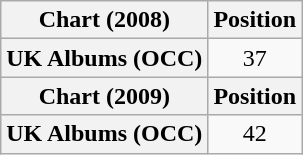<table class="wikitable plainrowheaders" style="text-align:center">
<tr>
<th>Chart (2008)</th>
<th>Position</th>
</tr>
<tr>
<th scope="row">UK Albums (OCC)</th>
<td>37</td>
</tr>
<tr>
<th>Chart (2009)</th>
<th>Position</th>
</tr>
<tr>
<th scope="row">UK Albums (OCC)</th>
<td>42</td>
</tr>
</table>
